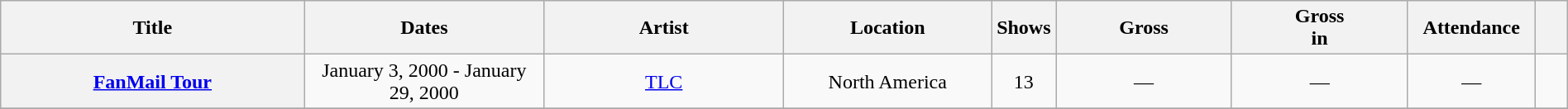<table class="wikitable sortable plainrowheaders" style="text-align:center;" width="100%">
<tr>
<th scope="col" width="19%">Title</th>
<th scope="col" width="15%">Dates</th>
<th scope="col" width="15%">Artist</th>
<th scope="col" width="13%">Location</th>
<th scope="col" width="4%">Shows</th>
<th scope="col" width="11%">Gross</th>
<th scope="col" width="11%">Gross <br>in </th>
<th scope="col" width="8%">Attendance</th>
<th class="unsortable" scope="col" width="2%"></th>
</tr>
<tr>
<th scope="row"><a href='#'>FanMail Tour</a></th>
<td>January 3, 2000 - January 29, 2000</td>
<td><a href='#'>TLC</a></td>
<td>North America</td>
<td>13</td>
<td>—</td>
<td>—</td>
<td>—</td>
<td><small></small></td>
</tr>
<tr>
</tr>
</table>
